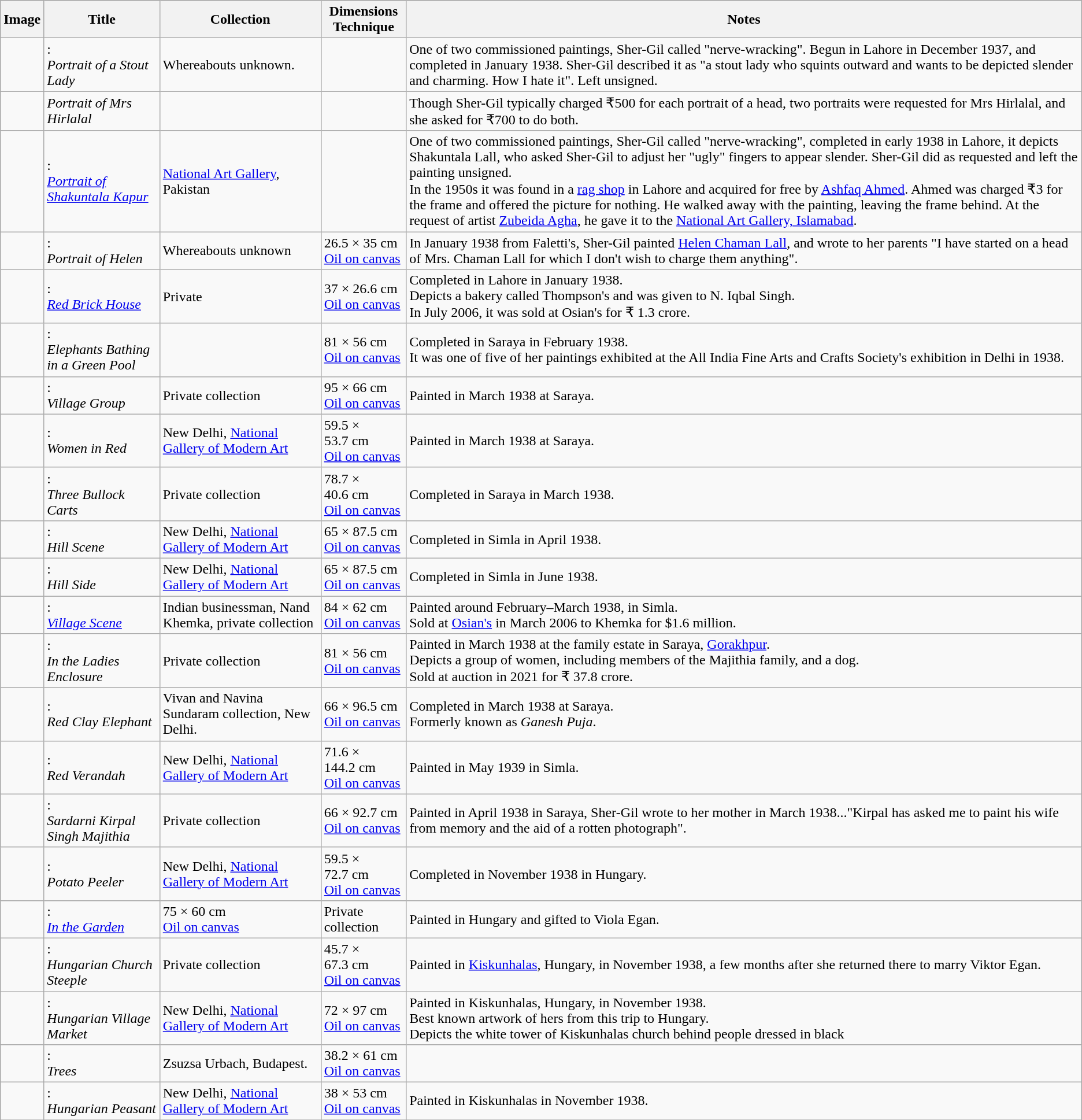<table class="wikitable plainrowheaders sortable">
<tr style="background:#ccc; text-align:center;">
<th scope="col" class="unsortable">Image</th>
<th scope="col">Title</th>
<th scope="col">Collection</th>
<th scope="col">Dimensions<br>Technique</th>
<th scope="col" class="unsortable">Notes </th>
</tr>
<tr>
<td></td>
<td>:<br><em>Portrait of a Stout Lady</em></td>
<td>Whereabouts unknown.</td>
<td></td>
<td>One of two commissioned paintings, Sher-Gil called "nerve-wracking". Begun in Lahore in December 1937, and completed in January 1938. Sher-Gil described it as "a stout lady who squints outward and wants to be depicted slender and charming. How I hate it". Left unsigned.</td>
</tr>
<tr>
<td></td>
<td><em>Portrait of Mrs Hirlalal</em></td>
<td></td>
<td></td>
<td>Though Sher-Gil typically charged ₹500 for each portrait of a head, two portraits were requested for Mrs Hirlalal, and she asked for ₹700 to do both.</td>
</tr>
<tr>
<td></td>
<td>:<br><em><a href='#'>Portrait of Shakuntala Kapur</a></em></td>
<td><a href='#'>National Art Gallery</a>, Pakistan</td>
<td></td>
<td>One of two commissioned paintings, Sher-Gil called "nerve-wracking", completed in early 1938 in Lahore, it depicts Shakuntala Lall, who asked Sher-Gil to adjust her "ugly" fingers to appear slender. Sher-Gil did as requested and left the painting unsigned.<br>In the 1950s it was found in a <a href='#'>rag shop</a> in Lahore and acquired for free by <a href='#'>Ashfaq Ahmed</a>. Ahmed was charged ₹3 for the frame and offered the picture for nothing. He walked away with the painting, leaving the frame behind. At the request of artist <a href='#'>Zubeida Agha</a>, he gave it to the <a href='#'>National Art Gallery, Islamabad</a>.</td>
</tr>
<tr>
<td></td>
<td>:<br><em>Portrait of Helen</em></td>
<td>Whereabouts unknown</td>
<td>26.5 × 35 cm<br><a href='#'>Oil on canvas</a></td>
<td>In January 1938 from Faletti's, Sher-Gil painted <a href='#'>Helen Chaman Lall</a>, and wrote to her parents "I have started on a head of Mrs. Chaman Lall for which I don't wish to charge them anything".</td>
</tr>
<tr>
<td></td>
<td>:<br><em><a href='#'>Red Brick House</a></em></td>
<td>Private</td>
<td>37 × 26.6 cm<br><a href='#'>Oil on canvas</a></td>
<td>Completed in Lahore in January 1938.<br>Depicts a bakery called Thompson's and was given to N. Iqbal Singh.<br>In July 2006, it was sold at Osian's for ₹ 1.3 crore.</td>
</tr>
<tr>
<td></td>
<td>:<br><em>Elephants Bathing in a Green Pool</em></td>
<td></td>
<td>81 × 56 cm<br><a href='#'>Oil on canvas</a></td>
<td>Completed in Saraya in February 1938.<br>It was one of five of her paintings exhibited at the All India Fine Arts and Crafts Society's exhibition in Delhi in 1938.</td>
</tr>
<tr>
<td></td>
<td>:<br><em>Village Group</em></td>
<td>Private collection</td>
<td>95 × 66 cm<br><a href='#'>Oil on canvas</a></td>
<td>Painted in March 1938 at Saraya.</td>
</tr>
<tr>
<td></td>
<td>:<br><em>Women in Red</em></td>
<td>New Delhi, <a href='#'>National Gallery of Modern Art</a></td>
<td>59.5 × 53.7 cm<br><a href='#'>Oil on canvas</a></td>
<td>Painted in March 1938 at Saraya.</td>
</tr>
<tr>
<td></td>
<td>:<br><em>Three Bullock Carts</em></td>
<td>Private collection</td>
<td>78.7 × 40.6 cm<br><a href='#'>Oil on canvas</a></td>
<td>Completed in Saraya in March 1938.</td>
</tr>
<tr>
<td></td>
<td>:<br><em>Hill Scene</em></td>
<td>New Delhi, <a href='#'>National Gallery of Modern Art</a></td>
<td>65 × 87.5 cm<br><a href='#'>Oil on canvas</a></td>
<td>Completed in Simla in April 1938.</td>
</tr>
<tr>
<td></td>
<td>:<br><em>Hill Side</em></td>
<td>New Delhi, <a href='#'>National Gallery of Modern Art</a></td>
<td>65 × 87.5 cm<br><a href='#'>Oil on canvas</a></td>
<td>Completed in Simla in June 1938.</td>
</tr>
<tr>
<td></td>
<td>:<br><em><a href='#'>Village Scene</a></em></td>
<td>Indian businessman, Nand Khemka, private collection</td>
<td>84 × 62 cm<br><a href='#'>Oil on canvas</a></td>
<td>Painted around February–March 1938, in Simla.<br>Sold at <a href='#'>Osian's</a> in March 2006 to Khemka for $1.6 million.</td>
</tr>
<tr>
<td></td>
<td>:<br><em>In the Ladies Enclosure</em></td>
<td>Private collection</td>
<td>81 × 56 cm<br><a href='#'>Oil on canvas</a></td>
<td>Painted in March 1938 at the family estate in Saraya, <a href='#'>Gorakhpur</a>.<br>Depicts a group of women, including members of the Majithia family, and a dog.<br>Sold at auction in 2021 for ₹ 37.8 crore.</td>
</tr>
<tr>
<td></td>
<td>:<br><em>Red Clay Elephant</em></td>
<td>Vivan and Navina Sundaram collection, New Delhi.</td>
<td>66 × 96.5 cm<br><a href='#'>Oil on canvas</a></td>
<td>Completed in March 1938 at Saraya.<br>Formerly known as <em>Ganesh Puja</em>.</td>
</tr>
<tr>
<td></td>
<td>:<br><em>Red Verandah</em></td>
<td>New Delhi, <a href='#'>National Gallery of Modern Art</a></td>
<td>71.6 × 144.2 cm<br><a href='#'>Oil on canvas</a></td>
<td>Painted in May 1939 in Simla.</td>
</tr>
<tr>
<td></td>
<td>:<br><em>Sardarni Kirpal Singh Majithia</em></td>
<td>Private collection</td>
<td>66 × 92.7 cm<br><a href='#'>Oil on canvas</a></td>
<td>Painted in April 1938 in Saraya, Sher-Gil wrote to her mother in March 1938..."Kirpal has asked me to paint his wife from memory and the aid of a rotten photograph".</td>
</tr>
<tr>
<td></td>
<td>:<br><em>Potato Peeler</em></td>
<td>New Delhi, <a href='#'>National Gallery of Modern Art</a></td>
<td>59.5 × 72.7 cm<br><a href='#'>Oil on canvas</a></td>
<td>Completed in November 1938 in Hungary.</td>
</tr>
<tr>
<td></td>
<td>:<br><em><a href='#'>In the Garden</a></em></td>
<td>75 × 60 cm<br><a href='#'>Oil on canvas</a></td>
<td>Private collection</td>
<td>Painted in Hungary and gifted to Viola Egan.</td>
</tr>
<tr>
<td></td>
<td>:<br><em>Hungarian Church Steeple</em></td>
<td>Private collection</td>
<td>45.7 × 67.3 cm<br><a href='#'>Oil on canvas</a></td>
<td>Painted in <a href='#'>Kiskunhalas</a>, Hungary, in November 1938, a few months after she returned there to marry Viktor Egan.</td>
</tr>
<tr>
<td></td>
<td>:<br><em>Hungarian Village Market</em></td>
<td>New Delhi, <a href='#'>National Gallery of Modern Art</a></td>
<td>72 × 97 cm<br><a href='#'>Oil on canvas</a></td>
<td>Painted in Kiskunhalas, Hungary, in November 1938.<br>Best known artwork of hers from this trip to Hungary.<br>Depicts the white tower of Kiskunhalas church behind people dressed in black</td>
</tr>
<tr>
<td></td>
<td>:<br><em>Trees</em></td>
<td>Zsuzsa Urbach, Budapest.</td>
<td>38.2 × 61 cm<br><a href='#'>Oil on canvas</a></td>
<td></td>
</tr>
<tr>
<td></td>
<td>:<br><em>Hungarian Peasant</em></td>
<td>New Delhi, <a href='#'>National Gallery of Modern Art</a></td>
<td>38 × 53 cm<br><a href='#'>Oil on canvas</a></td>
<td>Painted in Kiskunhalas in November 1938.</td>
</tr>
<tr>
</tr>
</table>
